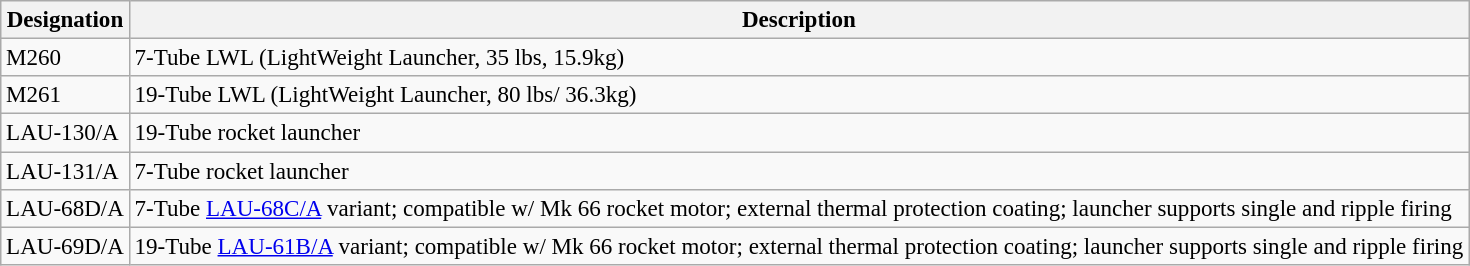<table class="wikitable" style="font-size:96%;">
<tr>
<th>Designation</th>
<th>Description</th>
</tr>
<tr>
<td>M260</td>
<td>7-Tube LWL (LightWeight Launcher, 35 lbs, 15.9kg)</td>
</tr>
<tr>
<td>M261</td>
<td>19-Tube LWL (LightWeight Launcher, 80 lbs/ 36.3kg)</td>
</tr>
<tr>
<td>LAU-130/A</td>
<td>19-Tube rocket launcher</td>
</tr>
<tr>
<td>LAU-131/A</td>
<td>7-Tube rocket launcher</td>
</tr>
<tr>
<td>LAU-68D/A</td>
<td>7-Tube <a href='#'>LAU-68C/A</a> variant; compatible w/ Mk 66 rocket motor; external thermal protection coating; launcher supports single and ripple firing</td>
</tr>
<tr>
<td>LAU-69D/A</td>
<td>19-Tube <a href='#'>LAU-61B/A</a> variant; compatible w/ Mk 66 rocket motor; external thermal protection coating; launcher supports single and ripple firing</td>
</tr>
</table>
